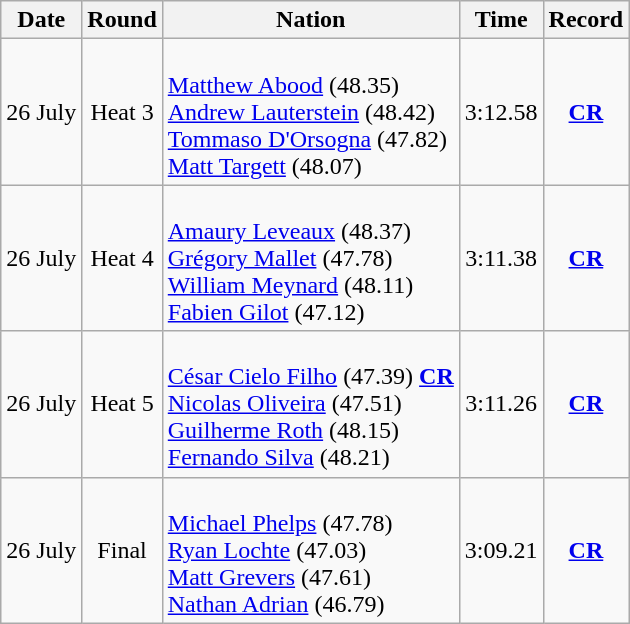<table class=wikitable style=text-align:center>
<tr>
<th>Date</th>
<th>Round</th>
<th>Nation</th>
<th>Time</th>
<th>Record</th>
</tr>
<tr>
<td>26 July</td>
<td>Heat 3</td>
<td align=left><br><a href='#'>Matthew Abood</a> (48.35) <br> <a href='#'>Andrew Lauterstein</a> (48.42) <br><a href='#'>Tommaso D'Orsogna</a> (47.82) <br> <a href='#'>Matt Targett</a> (48.07)</td>
<td>3:12.58</td>
<td><strong><a href='#'>CR</a></strong></td>
</tr>
<tr>
<td>26 July</td>
<td>Heat 4</td>
<td align=left><br><a href='#'>Amaury Leveaux</a> (48.37) <br> <a href='#'>Grégory Mallet</a> (47.78) <br><a href='#'>William Meynard</a> (48.11) <br> <a href='#'>Fabien Gilot</a> (47.12)</td>
<td>3:11.38</td>
<td><strong><a href='#'>CR</a></strong></td>
</tr>
<tr>
<td>26 July</td>
<td>Heat 5</td>
<td align=left><br><a href='#'>César Cielo Filho</a> (47.39) <strong><a href='#'>CR</a></strong><br> <a href='#'>Nicolas Oliveira</a> (47.51) <br><a href='#'>Guilherme Roth</a> (48.15) <br> <a href='#'>Fernando Silva</a> (48.21)</td>
<td>3:11.26</td>
<td><strong><a href='#'>CR</a></strong></td>
</tr>
<tr>
<td>26 July</td>
<td>Final</td>
<td align=left><br><a href='#'>Michael Phelps</a> (47.78) <br> <a href='#'>Ryan Lochte</a> (47.03) <br><a href='#'>Matt Grevers</a> (47.61) <br> <a href='#'>Nathan Adrian</a> (46.79)</td>
<td>3:09.21</td>
<td><strong><a href='#'>CR</a></strong></td>
</tr>
</table>
